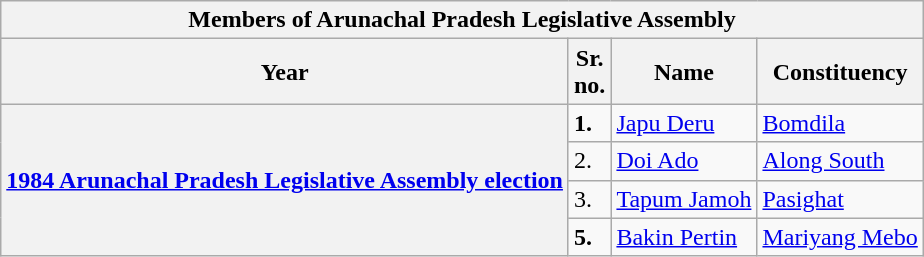<table class="wikitable sortable">
<tr>
<th colspan="4">Members of Arunachal Pradesh Legislative Assembly</th>
</tr>
<tr>
<th>Year</th>
<th>Sr.<br>no.</th>
<th>Name</th>
<th>Constituency</th>
</tr>
<tr>
<th rowspan="4"><a href='#'>1984 Arunachal Pradesh Legislative Assembly election</a></th>
<td><strong>1.</strong></td>
<td><a href='#'>Japu Deru</a></td>
<td><a href='#'>Bomdila</a></td>
</tr>
<tr>
<td>2.</td>
<td><a href='#'>Doi Ado</a></td>
<td><a href='#'>Along South</a></td>
</tr>
<tr>
<td>3.</td>
<td><a href='#'>Tapum Jamoh</a></td>
<td><a href='#'>Pasighat</a></td>
</tr>
<tr>
<td><strong>5.</strong></td>
<td><a href='#'>Bakin Pertin</a></td>
<td><a href='#'>Mariyang Mebo</a></td>
</tr>
</table>
